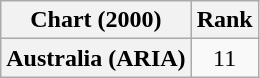<table class="wikitable plainrowheaders" style="text-align:center">
<tr>
<th>Chart (2000)</th>
<th>Rank</th>
</tr>
<tr>
<th scope="row">Australia (ARIA)</th>
<td>11</td>
</tr>
</table>
